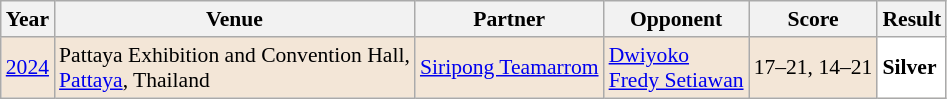<table class="sortable wikitable" style="font-size: 90%;">
<tr>
<th>Year</th>
<th>Venue</th>
<th>Partner</th>
<th>Opponent</th>
<th>Score</th>
<th>Result</th>
</tr>
<tr style="background:#F3E6D7">
<td align="center"><a href='#'>2024</a></td>
<td align="left">Pattaya Exhibition and Convention Hall,<br><a href='#'>Pattaya</a>, Thailand</td>
<td align="left"> <a href='#'>Siripong Teamarrom</a></td>
<td align="left"> <a href='#'>Dwiyoko</a><br>  <a href='#'>Fredy Setiawan</a></td>
<td align="left">17–21, 14–21</td>
<td style="text-align:left; background:white"> <strong>Silver</strong></td>
</tr>
</table>
